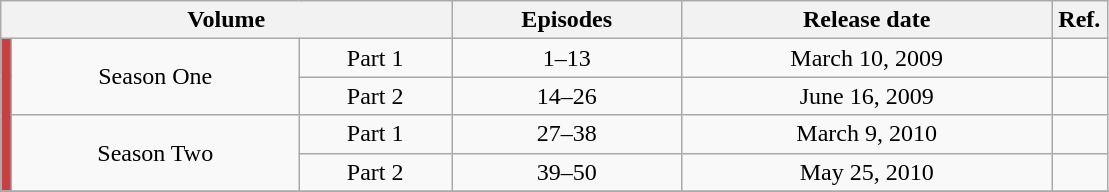<table class="wikitable" style="text-align: center;">
<tr>
<th colspan="3">Volume</th>
<th>Episodes</th>
<th>Release date</th>
<th width="5%">Ref.</th>
</tr>
<tr>
<td rowspan="4" width="1%" style="background: #C64043;"></td>
<td rowspan="2">Season One</td>
<td>Part 1</td>
<td>1–13</td>
<td>March 10, 2009</td>
<td></td>
</tr>
<tr>
<td>Part 2</td>
<td>14–26</td>
<td>June 16, 2009</td>
<td></td>
</tr>
<tr>
<td rowspan="2">Season Two</td>
<td>Part 1</td>
<td>27–38</td>
<td>March 9, 2010</td>
<td></td>
</tr>
<tr>
<td>Part 2</td>
<td>39–50</td>
<td>May 25, 2010</td>
<td></td>
</tr>
<tr>
</tr>
</table>
